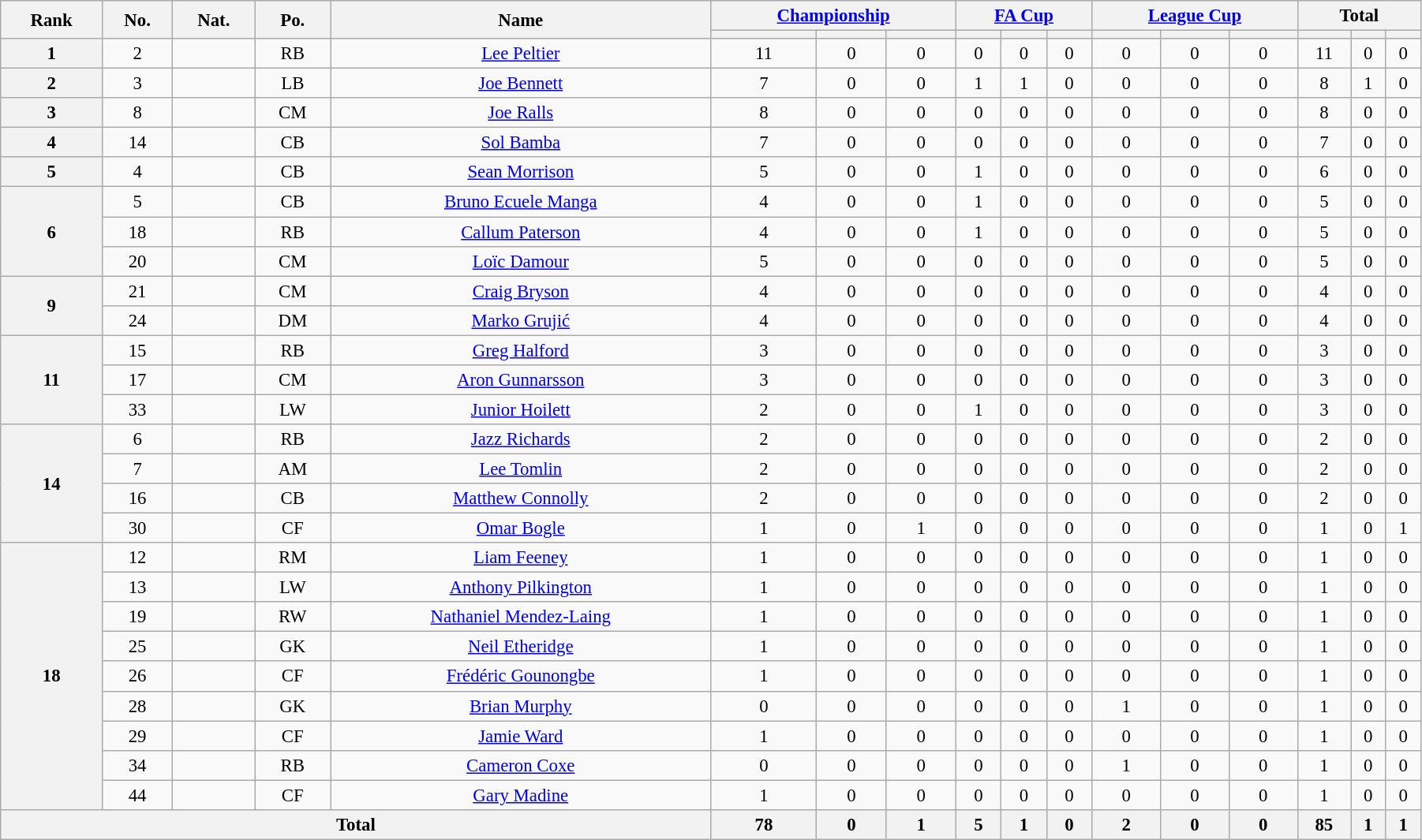<table class="wikitable" style="text-align:center; font-size:95%; width:95%;">
<tr>
<th rowspan=2>Rank</th>
<th rowspan=2>No.</th>
<th rowspan=2>Nat.</th>
<th rowspan=2>Po.</th>
<th rowspan=2>Name</th>
<th colspan=3><a href='#'>Championship</a></th>
<th colspan=3><a href='#'>FA Cup</a></th>
<th colspan=3><a href='#'>League Cup</a></th>
<th colspan=3>Total</th>
</tr>
<tr>
<th></th>
<th></th>
<th></th>
<th></th>
<th></th>
<th></th>
<th></th>
<th></th>
<th></th>
<th></th>
<th></th>
<th></th>
</tr>
<tr>
<th rowspan=1>1</th>
<td>2</td>
<td></td>
<td>RB</td>
<td><a href='#'>Lee Peltier</a></td>
<td>11</td>
<td>0</td>
<td>0</td>
<td>0</td>
<td>0</td>
<td>0</td>
<td>0</td>
<td>0</td>
<td>0</td>
<td>11</td>
<td>0</td>
<td>0</td>
</tr>
<tr>
<th rowspan=1>2</th>
<td>3</td>
<td></td>
<td>LB</td>
<td><a href='#'>Joe Bennett</a></td>
<td>7</td>
<td>0</td>
<td>0</td>
<td>1</td>
<td>1</td>
<td>0</td>
<td>0</td>
<td>0</td>
<td>0</td>
<td>8</td>
<td>1</td>
<td>0</td>
</tr>
<tr>
<th rowspan=1>3</th>
<td>8</td>
<td></td>
<td>CM</td>
<td><a href='#'>Joe Ralls</a></td>
<td>8</td>
<td>0</td>
<td>0</td>
<td>0</td>
<td>0</td>
<td>0</td>
<td>0</td>
<td>0</td>
<td>0</td>
<td>8</td>
<td>0</td>
<td>0</td>
</tr>
<tr>
<th rowspan=1>4</th>
<td>14</td>
<td></td>
<td>CB</td>
<td><a href='#'>Sol Bamba</a></td>
<td>7</td>
<td>0</td>
<td>0</td>
<td>0</td>
<td>0</td>
<td>0</td>
<td>0</td>
<td>0</td>
<td>0</td>
<td>7</td>
<td>0</td>
<td>0</td>
</tr>
<tr>
<th rowspan=1>5</th>
<td>4</td>
<td></td>
<td>CB</td>
<td><a href='#'>Sean Morrison</a></td>
<td>5</td>
<td>0</td>
<td>0</td>
<td>1</td>
<td>0</td>
<td>0</td>
<td>0</td>
<td>0</td>
<td>0</td>
<td>6</td>
<td>0</td>
<td>0</td>
</tr>
<tr>
<th rowspan=3>6</th>
<td>5</td>
<td></td>
<td>CB</td>
<td><a href='#'>Bruno Ecuele Manga</a></td>
<td>4</td>
<td>0</td>
<td>0</td>
<td>1</td>
<td>0</td>
<td>0</td>
<td>0</td>
<td>0</td>
<td>0</td>
<td>5</td>
<td>0</td>
<td>0</td>
</tr>
<tr>
<td>18</td>
<td></td>
<td>RB</td>
<td><a href='#'>Callum Paterson</a></td>
<td>4</td>
<td>0</td>
<td>0</td>
<td>1</td>
<td>0</td>
<td>0</td>
<td>0</td>
<td>0</td>
<td>0</td>
<td>5</td>
<td>0</td>
<td>0</td>
</tr>
<tr>
<td>20</td>
<td></td>
<td>CM</td>
<td><a href='#'>Loïc Damour</a></td>
<td>5</td>
<td>0</td>
<td>0</td>
<td>0</td>
<td>0</td>
<td>0</td>
<td>0</td>
<td>0</td>
<td>0</td>
<td>5</td>
<td>0</td>
<td>0</td>
</tr>
<tr>
<th rowspan=2>9</th>
<td>21</td>
<td></td>
<td>CM</td>
<td><a href='#'>Craig Bryson</a></td>
<td>4</td>
<td>0</td>
<td>0</td>
<td>0</td>
<td>0</td>
<td>0</td>
<td>0</td>
<td>0</td>
<td>0</td>
<td>4</td>
<td>0</td>
<td>0</td>
</tr>
<tr>
<td>24</td>
<td></td>
<td>DM</td>
<td><a href='#'>Marko Grujić</a></td>
<td>4</td>
<td>0</td>
<td>0</td>
<td>0</td>
<td>0</td>
<td>0</td>
<td>0</td>
<td>0</td>
<td>0</td>
<td>4</td>
<td>0</td>
<td>0</td>
</tr>
<tr>
<th rowspan=3>11</th>
<td>15</td>
<td></td>
<td>RB</td>
<td><a href='#'>Greg Halford</a></td>
<td>3</td>
<td>0</td>
<td>0</td>
<td>0</td>
<td>0</td>
<td>0</td>
<td>0</td>
<td>0</td>
<td>0</td>
<td>3</td>
<td>0</td>
<td>0</td>
</tr>
<tr>
<td>17</td>
<td></td>
<td>CM</td>
<td><a href='#'>Aron Gunnarsson</a></td>
<td>3</td>
<td>0</td>
<td>0</td>
<td>0</td>
<td>0</td>
<td>0</td>
<td>0</td>
<td>0</td>
<td>0</td>
<td>3</td>
<td>0</td>
<td>0</td>
</tr>
<tr>
<td>33</td>
<td></td>
<td>LW</td>
<td><a href='#'>Junior Hoilett</a></td>
<td>2</td>
<td>0</td>
<td>0</td>
<td>1</td>
<td>0</td>
<td>0</td>
<td>0</td>
<td>0</td>
<td>0</td>
<td>3</td>
<td>0</td>
<td>0</td>
</tr>
<tr>
<th rowspan=4>14</th>
<td>6</td>
<td></td>
<td>RB</td>
<td><a href='#'>Jazz Richards</a></td>
<td>2</td>
<td>0</td>
<td>0</td>
<td>0</td>
<td>0</td>
<td>0</td>
<td>0</td>
<td>0</td>
<td>0</td>
<td>2</td>
<td>0</td>
<td>0</td>
</tr>
<tr>
<td>7</td>
<td></td>
<td>AM</td>
<td><a href='#'>Lee Tomlin</a></td>
<td>2</td>
<td>0</td>
<td>0</td>
<td>0</td>
<td>0</td>
<td>0</td>
<td>0</td>
<td>0</td>
<td>0</td>
<td>2</td>
<td>0</td>
<td>0</td>
</tr>
<tr>
<td>16</td>
<td></td>
<td>CB</td>
<td><a href='#'>Matthew Connolly</a></td>
<td>2</td>
<td>0</td>
<td>0</td>
<td>0</td>
<td>0</td>
<td>0</td>
<td>0</td>
<td>0</td>
<td>0</td>
<td>2</td>
<td>0</td>
<td>0</td>
</tr>
<tr>
<td>30</td>
<td></td>
<td>CF</td>
<td><a href='#'>Omar Bogle</a></td>
<td>1</td>
<td>0</td>
<td>1</td>
<td>0</td>
<td>0</td>
<td>0</td>
<td>0</td>
<td>0</td>
<td>0</td>
<td>1</td>
<td>0</td>
<td>1</td>
</tr>
<tr>
<th rowspan=9>18</th>
<td>12</td>
<td></td>
<td>RM</td>
<td><a href='#'>Liam Feeney</a></td>
<td>1</td>
<td>0</td>
<td>0</td>
<td>0</td>
<td>0</td>
<td>0</td>
<td>0</td>
<td>0</td>
<td>0</td>
<td>1</td>
<td>0</td>
<td>0</td>
</tr>
<tr>
<td>13</td>
<td></td>
<td>LW</td>
<td><a href='#'>Anthony Pilkington</a></td>
<td>1</td>
<td>0</td>
<td>0</td>
<td>0</td>
<td>0</td>
<td>0</td>
<td>0</td>
<td>0</td>
<td>0</td>
<td>1</td>
<td>0</td>
<td>0</td>
</tr>
<tr>
<td>19</td>
<td></td>
<td>RW</td>
<td><a href='#'>Nathaniel Mendez-Laing</a></td>
<td>1</td>
<td>0</td>
<td>0</td>
<td>0</td>
<td>0</td>
<td>0</td>
<td>0</td>
<td>0</td>
<td>0</td>
<td>1</td>
<td>0</td>
<td>0</td>
</tr>
<tr>
<td>25</td>
<td></td>
<td>GK</td>
<td><a href='#'>Neil Etheridge</a></td>
<td>1</td>
<td>0</td>
<td>0</td>
<td>0</td>
<td>0</td>
<td>0</td>
<td>0</td>
<td>0</td>
<td>0</td>
<td>1</td>
<td>0</td>
<td>0</td>
</tr>
<tr>
<td>26</td>
<td></td>
<td>CF</td>
<td><a href='#'>Frédéric Gounongbe</a></td>
<td>1</td>
<td>0</td>
<td>0</td>
<td>0</td>
<td>0</td>
<td>0</td>
<td>0</td>
<td>0</td>
<td>0</td>
<td>1</td>
<td>0</td>
<td>0</td>
</tr>
<tr>
<td>28</td>
<td></td>
<td>GK</td>
<td><a href='#'>Brian Murphy</a></td>
<td>0</td>
<td>0</td>
<td>0</td>
<td>0</td>
<td>0</td>
<td>0</td>
<td>1</td>
<td>0</td>
<td>0</td>
<td>1</td>
<td>0</td>
<td>0</td>
</tr>
<tr>
<td>29</td>
<td></td>
<td>CF</td>
<td><a href='#'>Jamie Ward</a></td>
<td>1</td>
<td>0</td>
<td>0</td>
<td>0</td>
<td>0</td>
<td>0</td>
<td>0</td>
<td>0</td>
<td>0</td>
<td>1</td>
<td>0</td>
<td>0</td>
</tr>
<tr>
<td>34</td>
<td></td>
<td>RB</td>
<td><a href='#'>Cameron Coxe</a></td>
<td>0</td>
<td>0</td>
<td>0</td>
<td>0</td>
<td>0</td>
<td>0</td>
<td>1</td>
<td>0</td>
<td>0</td>
<td>1</td>
<td>0</td>
<td>0</td>
</tr>
<tr>
<td>44</td>
<td></td>
<td>CF</td>
<td><a href='#'>Gary Madine</a></td>
<td>1</td>
<td>0</td>
<td>0</td>
<td>0</td>
<td>0</td>
<td>0</td>
<td>0</td>
<td>0</td>
<td>0</td>
<td>1</td>
<td>0</td>
<td>0</td>
</tr>
<tr>
<th colspan=5>Total</th>
<th>78</th>
<th>0</th>
<th>1</th>
<th>5</th>
<th>1</th>
<th>0</th>
<th>2</th>
<th>0</th>
<th>0</th>
<th>85</th>
<th>1</th>
<th>1</th>
</tr>
</table>
